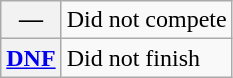<table class="wikitable">
<tr>
<th scope="row">—</th>
<td>Did not compete</td>
</tr>
<tr>
<th scope="row"><a href='#'>DNF</a></th>
<td>Did not finish</td>
</tr>
</table>
